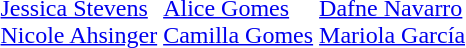<table>
<tr>
<td></td>
<td><br><a href='#'>Jessica Stevens</a><br><a href='#'>Nicole Ahsinger</a></td>
<td><br><a href='#'>Alice Gomes</a><br><a href='#'>Camilla Gomes</a></td>
<td><br><a href='#'>Dafne Navarro</a><br><a href='#'>Mariola García</a></td>
</tr>
</table>
